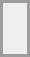<table align="center" border="0" cellpadding="4" cellspacing="4" style="border: 2px solid #9d9d9d;background-color:#eeeeee" valign="midlle">
<tr>
<td><br><div></div></td>
</tr>
</table>
